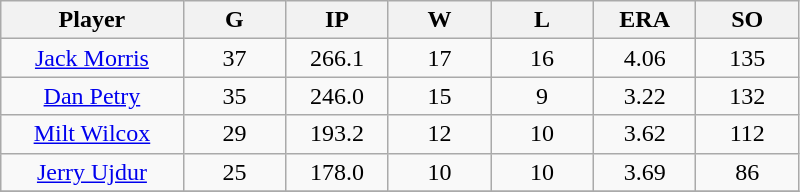<table class="wikitable sortable">
<tr>
<th bgcolor="#DDDDFF" width="16%">Player</th>
<th bgcolor="#DDDDFF" width="9%">G</th>
<th bgcolor="#DDDDFF" width="9%">IP</th>
<th bgcolor="#DDDDFF" width="9%">W</th>
<th bgcolor="#DDDDFF" width="9%">L</th>
<th bgcolor="#DDDDFF" width="9%">ERA</th>
<th bgcolor="#DDDDFF" width="9%">SO</th>
</tr>
<tr align="center">
<td><a href='#'>Jack Morris</a></td>
<td>37</td>
<td>266.1</td>
<td>17</td>
<td>16</td>
<td>4.06</td>
<td>135</td>
</tr>
<tr align="center">
<td><a href='#'>Dan Petry</a></td>
<td>35</td>
<td>246.0</td>
<td>15</td>
<td>9</td>
<td>3.22</td>
<td>132</td>
</tr>
<tr align="center">
<td><a href='#'>Milt Wilcox</a></td>
<td>29</td>
<td>193.2</td>
<td>12</td>
<td>10</td>
<td>3.62</td>
<td>112</td>
</tr>
<tr align="center">
<td><a href='#'>Jerry Ujdur</a></td>
<td>25</td>
<td>178.0</td>
<td>10</td>
<td>10</td>
<td>3.69</td>
<td>86</td>
</tr>
<tr align="center">
</tr>
</table>
